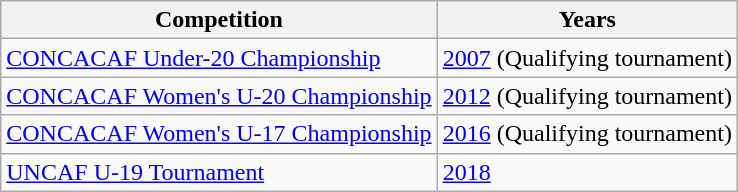<table class="wikitable">
<tr>
<th>Competition</th>
<th>Years</th>
</tr>
<tr>
<td><a href='#'>CONCACAF Under-20 Championship</a></td>
<td><a href='#'>2007</a> (Qualifying tournament)</td>
</tr>
<tr>
<td><a href='#'>CONCACAF Women's U-20 Championship</a></td>
<td><a href='#'>2012</a> (Qualifying tournament)</td>
</tr>
<tr>
<td><a href='#'>CONCACAF Women's U-17 Championship</a></td>
<td><a href='#'>2016</a> (Qualifying tournament)</td>
</tr>
<tr>
<td><a href='#'>UNCAF U-19 Tournament</a></td>
<td><a href='#'>2018</a></td>
</tr>
</table>
